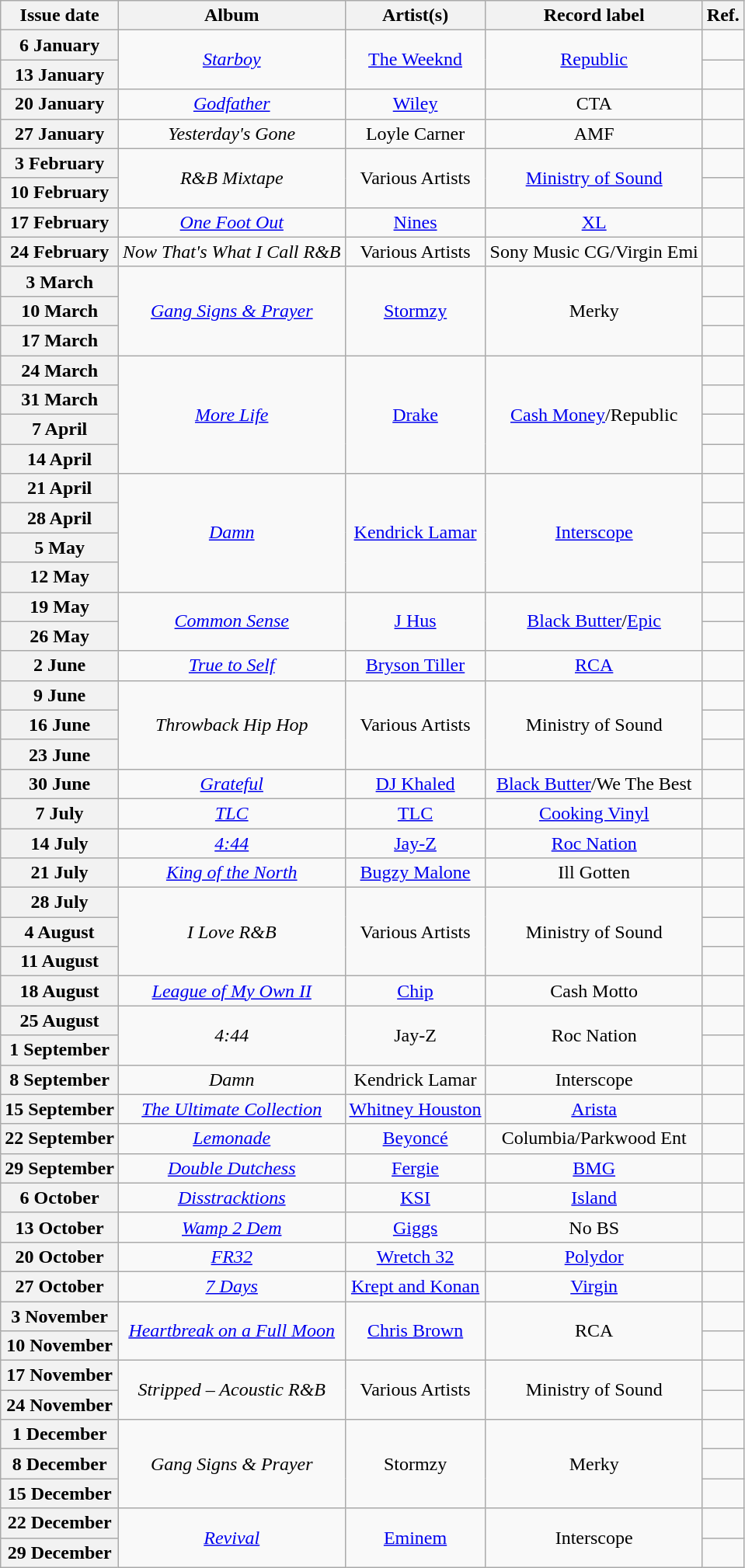<table class="wikitable plainrowheaders">
<tr>
<th scope=col>Issue date</th>
<th scope=col>Album</th>
<th scope=col>Artist(s)</th>
<th scope=col>Record label</th>
<th scope=col>Ref.</th>
</tr>
<tr>
<th scope=row>6 January</th>
<td align="center" rowspan="2"><em><a href='#'>Starboy</a></em></td>
<td align="center" rowspan="2"><a href='#'>The Weeknd</a></td>
<td align="center" rowspan="2"><a href='#'>Republic</a></td>
<td align="center"></td>
</tr>
<tr>
<th scope=row>13 January</th>
<td align="center"></td>
</tr>
<tr>
<th scope=row>20 January</th>
<td align="center"><em><a href='#'>Godfather</a></em></td>
<td align="center"><a href='#'>Wiley</a></td>
<td align="center">CTA</td>
<td align="center"></td>
</tr>
<tr>
<th scope=row>27 January</th>
<td align="center"><em>Yesterday's Gone</em></td>
<td align="center">Loyle Carner</td>
<td align="center">AMF</td>
<td align="center"></td>
</tr>
<tr>
<th scope=row>3 February</th>
<td align="center" rowspan="2"><em>R&B Mixtape</em></td>
<td align="center" rowspan="2">Various Artists</td>
<td align="center" rowspan="2"><a href='#'>Ministry of Sound</a></td>
<td align="center"></td>
</tr>
<tr>
<th scope=row>10 February</th>
<td align="center"></td>
</tr>
<tr>
<th scope=row>17 February</th>
<td align="center"><em><a href='#'>One Foot Out</a></em></td>
<td align="center"><a href='#'>Nines</a></td>
<td align="center"><a href='#'>XL</a></td>
<td align="center"></td>
</tr>
<tr>
<th scope=row>24 February</th>
<td align="center"><em>Now That's What I Call R&B</em></td>
<td align="center">Various Artists</td>
<td align="center">Sony Music CG/Virgin Emi</td>
<td align="center"></td>
</tr>
<tr>
<th scope=row>3 March  </th>
<td align="center" rowspan="3"><em><a href='#'>Gang Signs & Prayer</a></em></td>
<td align="center" rowspan="3"><a href='#'>Stormzy</a></td>
<td align="center" rowspan="3">Merky</td>
<td align="center"></td>
</tr>
<tr>
<th scope=row>10 March </th>
<td align="center"></td>
</tr>
<tr>
<th scope=row>17 March </th>
<td align="center"></td>
</tr>
<tr>
<th scope=row>24 March </th>
<td align="center" rowspan="4"><em><a href='#'>More Life</a></em></td>
<td align="center" rowspan="4"><a href='#'>Drake</a></td>
<td align="center" rowspan="4"><a href='#'>Cash Money</a>/Republic</td>
<td align="center"></td>
</tr>
<tr>
<th scope=row>31 March </th>
<td align="center"></td>
</tr>
<tr>
<th scope=row>7 April </th>
<td align="center"></td>
</tr>
<tr>
<th scope=row>14 April </th>
<td align="center"></td>
</tr>
<tr>
<th scope=row>21 April</th>
<td align="center" rowspan="4"><em><a href='#'>Damn</a></em></td>
<td align="center" rowspan="4"><a href='#'>Kendrick Lamar</a></td>
<td align="center" rowspan="4"><a href='#'>Interscope</a></td>
<td align="center"></td>
</tr>
<tr>
<th scope=row>28 April</th>
<td align="center"></td>
</tr>
<tr>
<th scope=row>5 May</th>
<td align="center"></td>
</tr>
<tr>
<th scope=row>12 May</th>
<td align="center"></td>
</tr>
<tr>
<th scope=row>19 May</th>
<td align="center" rowspan="2"><em><a href='#'>Common Sense</a></em></td>
<td align="center" rowspan="2"><a href='#'>J Hus</a></td>
<td align="center" rowspan="2"><a href='#'>Black Butter</a>/<a href='#'>Epic</a></td>
<td align="center"></td>
</tr>
<tr>
<th scope=row>26 May</th>
<td align="center"></td>
</tr>
<tr>
<th scope=row>2 June</th>
<td align="center"><em><a href='#'>True to Self</a></em></td>
<td align="center"><a href='#'>Bryson Tiller</a></td>
<td align="center"><a href='#'>RCA</a></td>
<td align="center"></td>
</tr>
<tr>
<th scope=row>9 June</th>
<td align="center" rowspan="3"><em>Throwback Hip Hop</em></td>
<td align="center" rowspan="3">Various Artists</td>
<td align="center" rowspan="3">Ministry of Sound</td>
<td align="center"></td>
</tr>
<tr>
<th scope=row>16 June</th>
<td align="center"></td>
</tr>
<tr>
<th scope=row>23 June</th>
<td align="center"></td>
</tr>
<tr>
<th scope=row>30 June </th>
<td align="center"><em><a href='#'>Grateful</a></em></td>
<td align="center"><a href='#'>DJ Khaled</a></td>
<td align="center"><a href='#'>Black Butter</a>/We The Best</td>
<td align="center"></td>
</tr>
<tr>
<th scope=row>7 July</th>
<td align="center"><em><a href='#'>TLC</a></em></td>
<td align="center"><a href='#'>TLC</a></td>
<td align="center"><a href='#'>Cooking Vinyl</a></td>
<td align="center"></td>
</tr>
<tr>
<th scope=row>14 July</th>
<td align="center"><em><a href='#'>4:44</a></em></td>
<td align="center"><a href='#'>Jay-Z</a></td>
<td align="center"><a href='#'>Roc Nation</a></td>
<td align="center"></td>
</tr>
<tr>
<th scope=row>21 July</th>
<td align="center"><em><a href='#'>King of the North</a></em></td>
<td align="center"><a href='#'>Bugzy Malone</a></td>
<td align="center">Ill Gotten</td>
<td align="center"></td>
</tr>
<tr>
<th scope=row>28 July</th>
<td align="center"  rowspan="3"><em>I Love R&B</em></td>
<td align="center"  rowspan="3">Various Artists</td>
<td align="center"  rowspan="3">Ministry of Sound</td>
<td align="center"></td>
</tr>
<tr>
<th scope=row>4 August</th>
<td align="center"></td>
</tr>
<tr>
<th scope=row>11 August</th>
<td align="center"></td>
</tr>
<tr>
<th scope=row>18 August</th>
<td align="center"><em><a href='#'>League of My Own II</a></em></td>
<td align="center"><a href='#'>Chip</a></td>
<td align="center">Cash Motto</td>
<td align="center"></td>
</tr>
<tr>
<th scope=row>25 August</th>
<td align="center"  rowspan="2"><em>4:44</em></td>
<td align="center"  rowspan="2">Jay-Z</td>
<td align="center"  rowspan="2">Roc Nation</td>
<td align="center"></td>
</tr>
<tr>
<th scope=row>1 September</th>
<td align="center"></td>
</tr>
<tr>
<th scope=row>8 September</th>
<td align="center"><em>Damn</em></td>
<td align="center">Kendrick Lamar</td>
<td align="center">Interscope</td>
<td align="center"></td>
</tr>
<tr>
<th scope=row>15 September</th>
<td align="center"><em><a href='#'>The Ultimate Collection</a></em></td>
<td align="center"><a href='#'>Whitney Houston</a></td>
<td align="center"><a href='#'>Arista</a></td>
<td align="center"></td>
</tr>
<tr>
<th scope=row>22 September</th>
<td align="center"><em><a href='#'>Lemonade</a></em></td>
<td align="center"><a href='#'>Beyoncé</a></td>
<td align="center">Columbia/Parkwood Ent</td>
<td align="center"></td>
</tr>
<tr>
<th scope=row>29 September</th>
<td align="center"><em><a href='#'>Double Dutchess</a></em></td>
<td align="center"><a href='#'>Fergie</a></td>
<td align="center"><a href='#'>BMG</a></td>
<td align="center"></td>
</tr>
<tr>
<th scope=row>6 October</th>
<td align="center"><em><a href='#'>Disstracktions</a></em></td>
<td align="center"><a href='#'>KSI</a></td>
<td align="center"><a href='#'>Island</a></td>
<td align="center"></td>
</tr>
<tr>
<th scope=row>13 October</th>
<td align="center"><em><a href='#'>Wamp 2 Dem</a></em></td>
<td align="center"><a href='#'>Giggs</a></td>
<td align="center">No BS</td>
<td align="center"></td>
</tr>
<tr>
<th scope=row>20 October</th>
<td align="center"><em><a href='#'>FR32</a></em></td>
<td align="center"><a href='#'>Wretch 32</a></td>
<td align="center"><a href='#'>Polydor</a></td>
<td align="center"></td>
</tr>
<tr>
<th scope=row>27 October</th>
<td align="center"><em><a href='#'>7 Days</a></em></td>
<td align="center"><a href='#'>Krept and Konan</a></td>
<td align="center"><a href='#'>Virgin</a></td>
<td align="center"></td>
</tr>
<tr>
<th scope=row>3 November</th>
<td align="center" rowspan="2"><em><a href='#'>Heartbreak on a Full Moon</a></em></td>
<td align="center" rowspan="2"><a href='#'>Chris Brown</a></td>
<td align="center" rowspan="2">RCA</td>
<td align="center"></td>
</tr>
<tr>
<th scope=row>10 November</th>
<td align="center"></td>
</tr>
<tr>
<th scope=row>17 November</th>
<td align="center" rowspan="2"><em>Stripped – Acoustic R&B</em></td>
<td align="center" rowspan="2">Various Artists</td>
<td align="center" rowspan="2">Ministry of Sound</td>
<td align="center"></td>
</tr>
<tr>
<th scope=row>24 November</th>
<td align="center"></td>
</tr>
<tr>
<th scope=row>1 December</th>
<td align="center" rowspan="3"><em>Gang Signs & Prayer</em></td>
<td align="center" rowspan="3">Stormzy</td>
<td align="center" rowspan="3">Merky</td>
<td align="center"></td>
</tr>
<tr>
<th scope=row>8 December</th>
<td align="center"></td>
</tr>
<tr>
<th scope=row>15 December</th>
<td align="center"></td>
</tr>
<tr>
<th scope=row>22 December  </th>
<td align="center" rowspan="2"><em><a href='#'>Revival</a></em></td>
<td align="center" rowspan="2"><a href='#'>Eminem</a></td>
<td align="center" rowspan="2">Interscope</td>
<td align="center"></td>
</tr>
<tr>
<th scope=row>29 December </th>
<td align="center"></td>
</tr>
</table>
